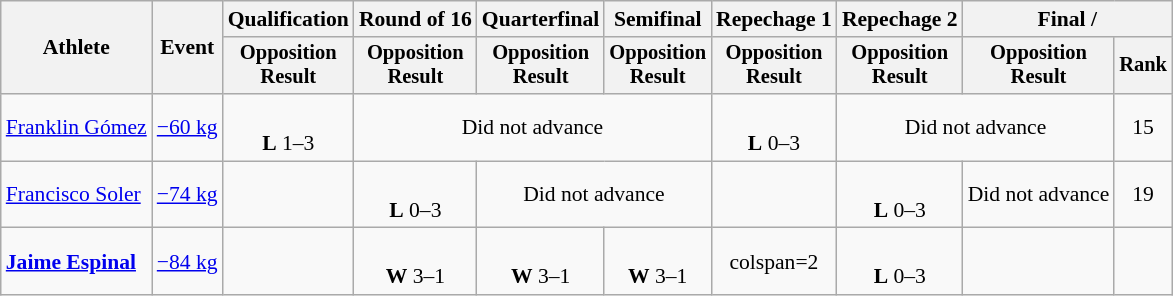<table class="wikitable" style="font-size:90%">
<tr>
<th rowspan=2>Athlete</th>
<th rowspan=2>Event</th>
<th>Qualification</th>
<th>Round of 16</th>
<th>Quarterfinal</th>
<th>Semifinal</th>
<th>Repechage 1</th>
<th>Repechage 2</th>
<th colspan=2>Final / </th>
</tr>
<tr style="font-size: 95%">
<th>Opposition<br>Result</th>
<th>Opposition<br>Result</th>
<th>Opposition<br>Result</th>
<th>Opposition<br>Result</th>
<th>Opposition<br>Result</th>
<th>Opposition<br>Result</th>
<th>Opposition<br>Result</th>
<th>Rank</th>
</tr>
<tr align=center>
<td align=left><a href='#'>Franklin Gómez</a></td>
<td align=left><a href='#'>−60 kg</a></td>
<td><br><strong>L</strong> 1–3 <sup></sup></td>
<td colspan=3>Did not advance</td>
<td><br><strong>L</strong> 0–3 <sup></sup></td>
<td colspan=2>Did not advance</td>
<td>15</td>
</tr>
<tr align=center>
<td align=left><a href='#'>Francisco Soler</a></td>
<td align=left><a href='#'>−74 kg</a></td>
<td></td>
<td><br><strong>L</strong> 0–3 <sup></sup></td>
<td colspan=2>Did not advance</td>
<td></td>
<td> <br> <strong>L</strong> 0–3 <sup></sup></td>
<td>Did not advance</td>
<td>19</td>
</tr>
<tr align=center>
<td align=left><strong><a href='#'>Jaime Espinal</a></strong></td>
<td align=left><a href='#'>−84 kg</a></td>
<td></td>
<td><br><strong>W</strong> 3–1 <sup></sup></td>
<td><br><strong>W</strong> 3–1 <sup></sup></td>
<td><br><strong>W</strong> 3–1 <sup></sup></td>
<td>colspan=2 </td>
<td><br><strong>L</strong> 0–3 <sup></sup></td>
<td></td>
</tr>
</table>
